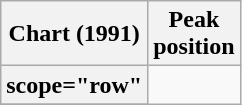<table class="wikitable plainrowheaders" style="text-align:center;">
<tr>
<th scope="col">Chart (1991)</th>
<th scope="col">Peak<br>position</th>
</tr>
<tr>
<th>scope="row"</th>
</tr>
<tr>
</tr>
</table>
